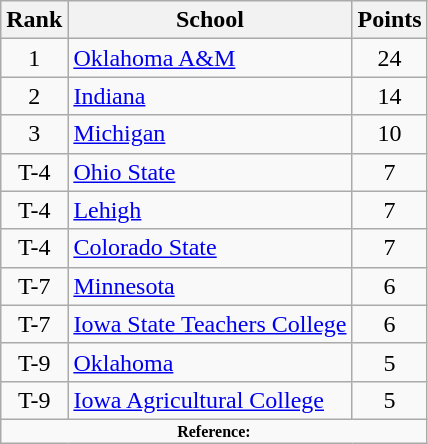<table class="wikitable" style="text-align:center">
<tr>
<th>Rank</th>
<th>School</th>
<th>Points</th>
</tr>
<tr>
<td>1</td>
<td align=left><a href='#'>Oklahoma A&M</a></td>
<td>24</td>
</tr>
<tr>
<td>2</td>
<td align=left><a href='#'>Indiana</a></td>
<td>14</td>
</tr>
<tr>
<td>3</td>
<td align=left><a href='#'>Michigan</a></td>
<td>10</td>
</tr>
<tr>
<td>T-4</td>
<td align=left><a href='#'>Ohio State</a></td>
<td>7</td>
</tr>
<tr>
<td>T-4</td>
<td align=left><a href='#'>Lehigh</a></td>
<td>7</td>
</tr>
<tr>
<td>T-4</td>
<td align=left><a href='#'>Colorado State</a></td>
<td>7</td>
</tr>
<tr>
<td>T-7</td>
<td align=left><a href='#'>Minnesota</a></td>
<td>6</td>
</tr>
<tr>
<td>T-7</td>
<td align=left><a href='#'>Iowa State Teachers College</a></td>
<td>6</td>
</tr>
<tr>
<td>T-9</td>
<td align=left><a href='#'>Oklahoma</a></td>
<td>5</td>
</tr>
<tr>
<td>T-9</td>
<td align=left><a href='#'>Iowa Agricultural College</a></td>
<td>5</td>
</tr>
<tr>
<td colspan="3"  style="font-size:8pt; text-align:center;"><strong>Reference:</strong></td>
</tr>
</table>
